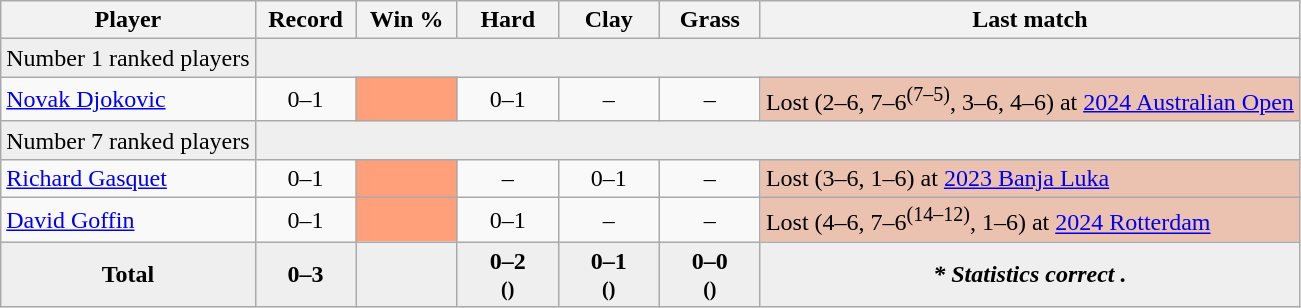<table class="nowrap wikitable sortable" style=text-align:center>
<tr>
<th>Player</th>
<th width=60>Record</th>
<th width=60>Win %</th>
<th width=60>Hard</th>
<th width=60>Clay</th>
<th width=60>Grass</th>
<th>Last match</th>
</tr>
<tr style=background:#efefef>
<td align=left>Number 1 ranked players</td>
<td colspan="6"></td>
</tr>
<tr>
<td align=left> <a href='#'>Novak Djokovic</a></td>
<td>0–1</td>
<td bgcolor=ffa07a></td>
<td>0–1</td>
<td>–</td>
<td>–</td>
<td style=background:#ebc2af;text-align:left>Lost (2–6, 7–6<sup>(7–5)</sup>, 3–6, 4–6) at <a href='#'>2024 Australian Open</a></td>
</tr>
<tr style=background:#efefef>
<td align=left>Number 7 ranked players</td>
<td colspan="6"></td>
</tr>
<tr>
<td align=left> <a href='#'>Richard Gasquet</a></td>
<td>0–1</td>
<td bgcolor=ffa07a></td>
<td>–</td>
<td>0–1</td>
<td>–</td>
<td style=background:#ebc2af;text-align:left>Lost (3–6, 1–6) at <a href='#'>2023 Banja Luka</a></td>
</tr>
<tr>
<td align=left> <a href='#'>David Goffin</a></td>
<td>0–1</td>
<td bgcolor=ffa07a></td>
<td>0–1</td>
<td>–</td>
<td>–</td>
<td style=background:#ebc2af;text-align:left>Lost (4–6, 7–6<sup>(14–12)</sup>, 1–6) at <a href='#'>2024 Rotterdam</a></td>
</tr>
<tr style="background:#efefef;font-weight:bold;">
<td>Total</td>
<td>0–3</td>
<td></td>
<td>0–2 <br> <small>()</small></td>
<td>0–1 <br> <small>()</small></td>
<td>0–0 <br> <small>()</small></td>
<td><em>* Statistics correct .</em></td>
</tr>
</table>
